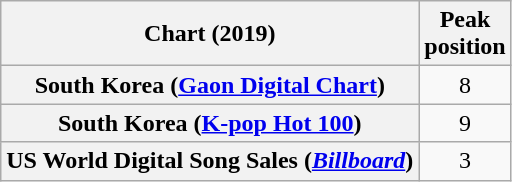<table class="wikitable plainrowheaders" style="text-align:center">
<tr>
<th scope="col">Chart (2019)</th>
<th scope="col">Peak<br>position</th>
</tr>
<tr>
<th scope="row">South Korea (<a href='#'>Gaon Digital Chart</a>)</th>
<td>8</td>
</tr>
<tr>
<th scope="row">South Korea (<a href='#'>K-pop Hot 100</a>)</th>
<td>9</td>
</tr>
<tr>
<th scope="row">US World Digital Song Sales (<em><a href='#'>Billboard</a></em>)</th>
<td>3</td>
</tr>
</table>
